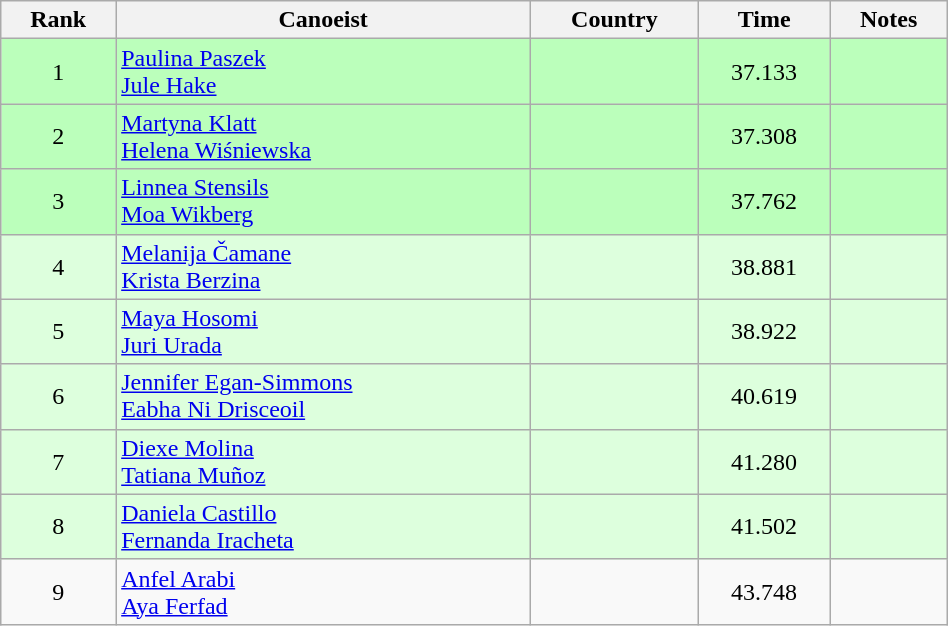<table class="wikitable" style="text-align:center;width: 50%">
<tr>
<th>Rank</th>
<th>Canoeist</th>
<th>Country</th>
<th>Time</th>
<th>Notes</th>
</tr>
<tr bgcolor=bbffbb>
<td>1</td>
<td align="left"><a href='#'>Paulina Paszek</a><br><a href='#'>Jule Hake</a></td>
<td align="left"></td>
<td>37.133</td>
<td></td>
</tr>
<tr bgcolor=bbffbb>
<td>2</td>
<td align="left"><a href='#'>Martyna Klatt</a><br><a href='#'>Helena Wiśniewska</a></td>
<td align="left"></td>
<td>37.308</td>
<td></td>
</tr>
<tr bgcolor=bbffbb>
<td>3</td>
<td align="left"><a href='#'>Linnea Stensils</a><br><a href='#'>Moa Wikberg</a></td>
<td align="left"></td>
<td>37.762</td>
<td></td>
</tr>
<tr bgcolor=ddffdd>
<td>4</td>
<td align="left"><a href='#'>Melanija Čamane</a><br><a href='#'>Krista Berzina</a></td>
<td align="left"></td>
<td>38.881</td>
<td></td>
</tr>
<tr bgcolor=ddffdd>
<td>5</td>
<td align="left"><a href='#'>Maya Hosomi</a><br><a href='#'>Juri Urada</a></td>
<td align="left"></td>
<td>38.922</td>
<td></td>
</tr>
<tr bgcolor=ddffdd>
<td>6</td>
<td align="left"><a href='#'>Jennifer Egan-Simmons</a><br><a href='#'>Eabha Ni Drisceoil</a></td>
<td align="left"></td>
<td>40.619</td>
<td></td>
</tr>
<tr bgcolor=ddffdd>
<td>7</td>
<td align="left"><a href='#'>Diexe Molina</a><br><a href='#'>Tatiana Muñoz</a></td>
<td align="left"></td>
<td>41.280</td>
<td></td>
</tr>
<tr bgcolor=ddffdd>
<td>8</td>
<td align="left"><a href='#'>Daniela Castillo</a><br><a href='#'>Fernanda Iracheta</a></td>
<td align="left"></td>
<td>41.502</td>
<td></td>
</tr>
<tr>
<td>9</td>
<td align="left"><a href='#'>Anfel Arabi</a><br><a href='#'>Aya Ferfad</a></td>
<td align="left"></td>
<td>43.748</td>
<td></td>
</tr>
</table>
